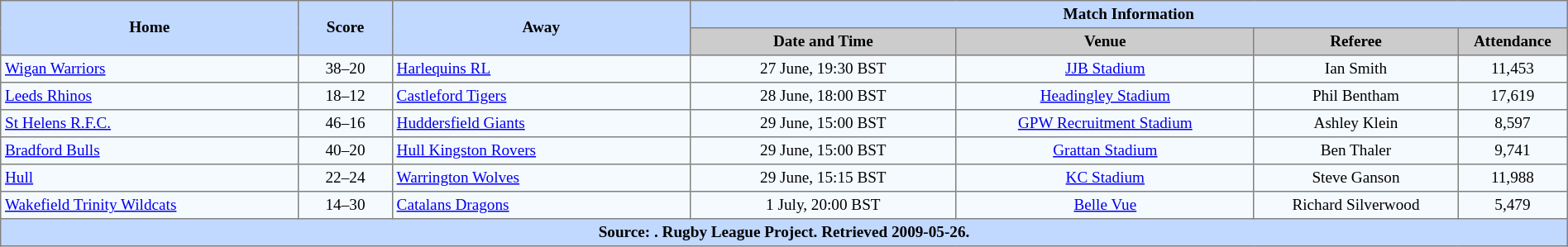<table border="1" cellpadding="3" cellspacing="0" style="border-collapse:collapse; font-size:80%; text-align:center; width:100%;">
<tr style="background:#c1d8ff;">
<th rowspan="2" style="width:19%;">Home</th>
<th rowspan="2" style="width:6%;">Score</th>
<th rowspan="2" style="width:19%;">Away</th>
<th colspan=6>Match Information</th>
</tr>
<tr style="background:#ccc;">
<th width=17%>Date and Time</th>
<th width=19%>Venue</th>
<th width=13%>Referee</th>
<th width=7%>Attendance</th>
</tr>
<tr style="background:#f5faff;">
<td align=left> <a href='#'>Wigan Warriors</a></td>
<td>38–20</td>
<td align=left> <a href='#'>Harlequins RL</a></td>
<td>27 June, 19:30 BST</td>
<td><a href='#'>JJB Stadium</a></td>
<td>Ian Smith</td>
<td>11,453</td>
</tr>
<tr style="background:#f5faff;">
<td align=left> <a href='#'>Leeds Rhinos</a></td>
<td>18–12</td>
<td align=left> <a href='#'>Castleford Tigers</a></td>
<td>28 June, 18:00 BST</td>
<td><a href='#'>Headingley Stadium</a></td>
<td>Phil Bentham</td>
<td>17,619</td>
</tr>
<tr style="background:#f5faff;">
<td align=left> <a href='#'>St Helens R.F.C.</a></td>
<td>46–16</td>
<td align=left> <a href='#'>Huddersfield Giants</a></td>
<td>29 June, 15:00 BST</td>
<td><a href='#'>GPW Recruitment Stadium</a></td>
<td>Ashley Klein</td>
<td>8,597</td>
</tr>
<tr style="background:#f5faff;">
<td align=left> <a href='#'>Bradford Bulls</a></td>
<td>40–20</td>
<td align=left> <a href='#'>Hull Kingston Rovers</a></td>
<td>29 June, 15:00 BST</td>
<td><a href='#'>Grattan Stadium</a></td>
<td>Ben Thaler</td>
<td>9,741</td>
</tr>
<tr style="background:#f5faff;">
<td align=left> <a href='#'>Hull</a></td>
<td>22–24</td>
<td align=left> <a href='#'>Warrington Wolves</a></td>
<td>29 June, 15:15 BST</td>
<td><a href='#'>KC Stadium</a></td>
<td>Steve Ganson</td>
<td>11,988</td>
</tr>
<tr style="background:#f5faff;">
<td align=left> <a href='#'>Wakefield Trinity Wildcats</a></td>
<td>14–30</td>
<td align=left> <a href='#'>Catalans Dragons</a></td>
<td>1 July, 20:00 BST</td>
<td><a href='#'>Belle Vue</a></td>
<td>Richard Silverwood</td>
<td>5,479</td>
</tr>
<tr style="background:#c1d8ff;">
<th colspan=10>Source: . Rugby League Project. Retrieved 2009-05-26.</th>
</tr>
</table>
